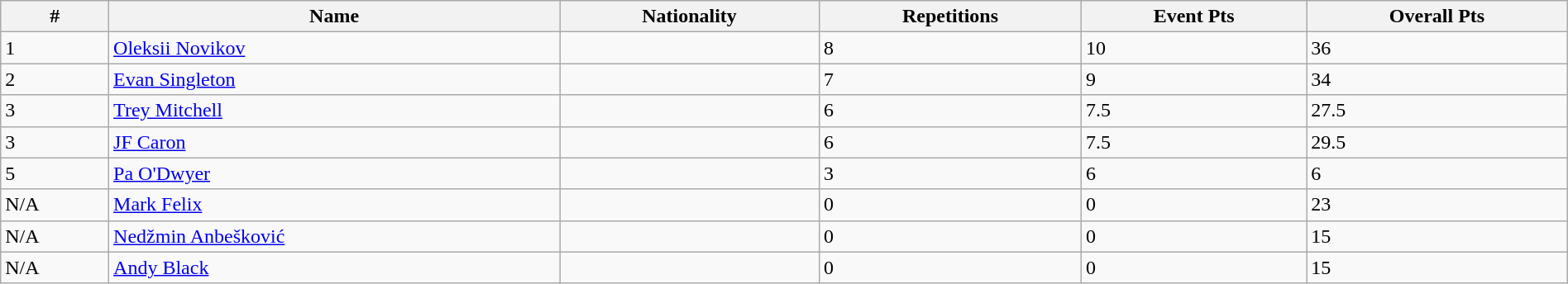<table class="wikitable sortable" style="display: inline-table;width: 100%;">
<tr>
<th>#</th>
<th>Name</th>
<th>Nationality</th>
<th>Repetitions</th>
<th>Event Pts</th>
<th>Overall Pts</th>
</tr>
<tr>
<td>1</td>
<td><a href='#'>Oleksii Novikov</a></td>
<td></td>
<td>8</td>
<td>10</td>
<td>36</td>
</tr>
<tr>
<td>2</td>
<td><a href='#'>Evan Singleton</a></td>
<td></td>
<td>7</td>
<td>9</td>
<td>34</td>
</tr>
<tr>
<td>3</td>
<td><a href='#'>Trey Mitchell</a></td>
<td></td>
<td>6</td>
<td>7.5</td>
<td>27.5</td>
</tr>
<tr>
<td>3</td>
<td><a href='#'>JF Caron</a></td>
<td></td>
<td>6</td>
<td>7.5</td>
<td>29.5</td>
</tr>
<tr>
<td>5</td>
<td><a href='#'>Pa O'Dwyer</a></td>
<td></td>
<td>3</td>
<td>6</td>
<td>6</td>
</tr>
<tr>
<td>N/A</td>
<td><a href='#'>Mark Felix</a></td>
<td></td>
<td>0</td>
<td>0</td>
<td>23</td>
</tr>
<tr>
<td>N/A</td>
<td><a href='#'>Nedžmin Anbešković</a></td>
<td></td>
<td>0</td>
<td>0</td>
<td>15</td>
</tr>
<tr>
<td>N/A</td>
<td><a href='#'>Andy Black</a></td>
<td></td>
<td>0</td>
<td>0</td>
<td>15</td>
</tr>
</table>
